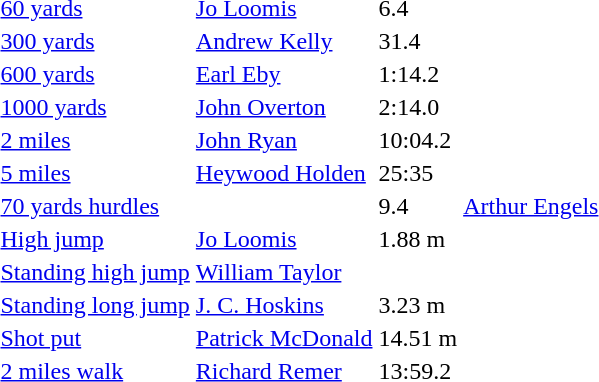<table>
<tr>
<td><a href='#'>60 yards</a></td>
<td><a href='#'>Jo Loomis</a></td>
<td>6.4</td>
<td></td>
<td></td>
<td></td>
<td></td>
</tr>
<tr>
<td><a href='#'>300 yards</a></td>
<td><a href='#'>Andrew Kelly</a></td>
<td>31.4</td>
<td></td>
<td></td>
<td></td>
<td></td>
</tr>
<tr>
<td><a href='#'>600 yards</a></td>
<td><a href='#'>Earl Eby</a></td>
<td>1:14.2</td>
<td></td>
<td></td>
<td></td>
<td></td>
</tr>
<tr>
<td><a href='#'>1000 yards</a></td>
<td><a href='#'>John Overton</a></td>
<td>2:14.0</td>
<td></td>
<td></td>
<td></td>
<td></td>
</tr>
<tr>
<td><a href='#'>2 miles</a></td>
<td><a href='#'>John Ryan</a></td>
<td>10:04.2</td>
<td></td>
<td></td>
<td></td>
<td></td>
</tr>
<tr>
<td><a href='#'>5 miles</a></td>
<td><a href='#'>Heywood Holden</a></td>
<td>25:35</td>
<td></td>
<td></td>
<td></td>
<td></td>
</tr>
<tr>
<td><a href='#'>70 yards hurdles</a></td>
<td></td>
<td>9.4</td>
<td><a href='#'>Arthur Engels</a></td>
<td></td>
<td></td>
<td></td>
</tr>
<tr>
<td><a href='#'>High jump</a></td>
<td><a href='#'>Jo Loomis</a></td>
<td>1.88 m</td>
<td></td>
<td></td>
<td></td>
<td></td>
</tr>
<tr>
<td><a href='#'>Standing high jump</a></td>
<td><a href='#'>William Taylor</a></td>
<td></td>
<td></td>
<td></td>
<td></td>
<td></td>
</tr>
<tr>
<td><a href='#'>Standing long jump</a></td>
<td><a href='#'>J. C. Hoskins</a></td>
<td>3.23 m</td>
<td></td>
<td></td>
<td></td>
<td></td>
</tr>
<tr>
<td><a href='#'>Shot put</a></td>
<td><a href='#'>Patrick McDonald</a></td>
<td>14.51 m</td>
<td></td>
<td></td>
<td></td>
<td></td>
</tr>
<tr>
<td><a href='#'>2 miles walk</a></td>
<td><a href='#'>Richard Remer</a></td>
<td>13:59.2</td>
<td></td>
<td></td>
<td></td>
<td></td>
</tr>
</table>
